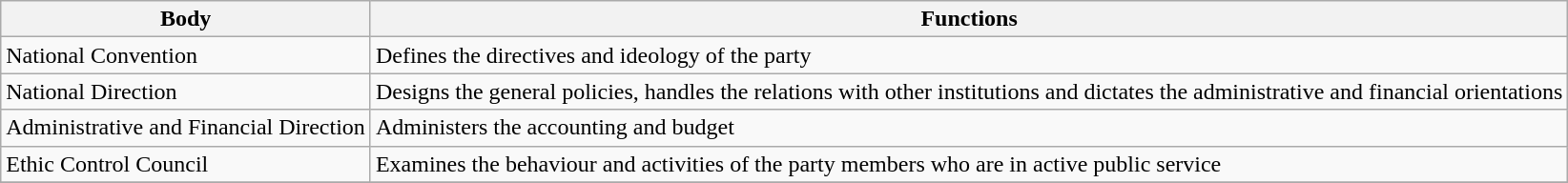<table class="wikitable">
<tr>
<th>Body</th>
<th>Functions</th>
</tr>
<tr>
<td>National Convention</td>
<td>Defines the directives and ideology of the party</td>
</tr>
<tr>
<td>National Direction</td>
<td>Designs the general policies, handles the relations with other institutions and dictates the administrative and financial orientations</td>
</tr>
<tr>
<td>Administrative and Financial Direction</td>
<td>Administers the accounting and budget</td>
</tr>
<tr>
<td>Ethic Control Council</td>
<td>Examines the behaviour and activities of the party members who are in active public service</td>
</tr>
<tr>
</tr>
</table>
